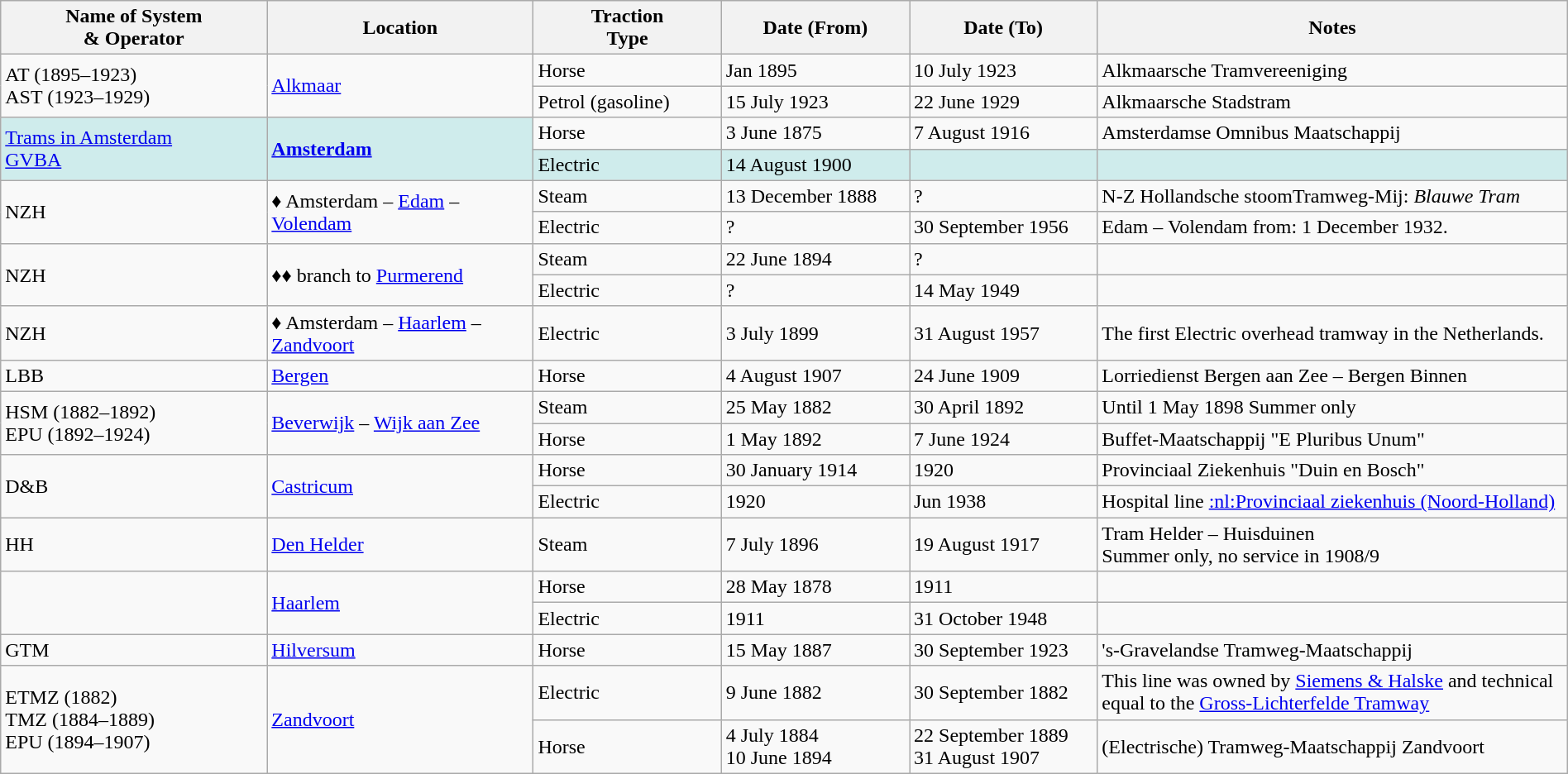<table class="wikitable" width=100%>
<tr>
<th width=17%>Name of System<br>& Operator</th>
<th width=17%>Location</th>
<th width=12%>Traction<br>Type</th>
<th width=12%>Date (From)</th>
<th width=12%>Date (To)</th>
<th width=30%>Notes</th>
</tr>
<tr>
<td rowspan="2">AT (1895–1923)<br> AST (1923–1929)</td>
<td rowspan="2"><a href='#'>Alkmaar</a></td>
<td>Horse</td>
<td>Jan 1895</td>
<td>10 July 1923</td>
<td>Alkmaarsche Tramvereeniging</td>
</tr>
<tr>
<td>Petrol (gasoline)</td>
<td>15 July 1923</td>
<td>22 June 1929</td>
<td>Alkmaarsche Stadstram</td>
</tr>
<tr>
<td style="background:#CFECEC" rowspan="2"><a href='#'>Trams in Amsterdam</a><br><a href='#'>GVBA</a></td>
<td style="background:#CFECEC" rowspan="2"><strong><a href='#'>Amsterdam</a></strong></td>
<td>Horse</td>
<td>3 June 1875</td>
<td>7 August 1916</td>
<td>Amsterdamse Omnibus Maatschappij</td>
</tr>
<tr style="background:#CFECEC">
<td>Electric</td>
<td>14 August 1900</td>
<td> </td>
<td> </td>
</tr>
<tr>
<td rowspan="2">NZH</td>
<td rowspan="2">♦ Amsterdam – <a href='#'>Edam</a> – <a href='#'>Volendam</a></td>
<td>Steam</td>
<td>13 December 1888</td>
<td>?</td>
<td>N-Z Hollandsche stoomTramweg-Mij: <em>Blauwe Tram</em></td>
</tr>
<tr>
<td>Electric</td>
<td>?</td>
<td>30 September 1956</td>
<td>Edam – Volendam from: 1 December 1932.</td>
</tr>
<tr>
<td rowspan="2">NZH</td>
<td rowspan="2">♦♦ branch to <a href='#'>Purmerend</a></td>
<td>Steam</td>
<td>22 June 1894</td>
<td>?</td>
<td> </td>
</tr>
<tr>
<td>Electric</td>
<td>?</td>
<td>14 May 1949</td>
<td> </td>
</tr>
<tr>
<td>NZH</td>
<td>♦ Amsterdam – <a href='#'>Haarlem</a> – <a href='#'>Zandvoort</a></td>
<td>Electric</td>
<td>3 July 1899</td>
<td>31 August 1957</td>
<td>The first Electric overhead tramway in the Netherlands.</td>
</tr>
<tr>
<td>LBB</td>
<td><a href='#'>Bergen</a></td>
<td>Horse</td>
<td>4 August 1907</td>
<td>24 June 1909</td>
<td>Lorriedienst Bergen aan Zee – Bergen Binnen</td>
</tr>
<tr>
<td rowspan="2">HSM (1882–1892)<br> EPU (1892–1924)</td>
<td rowspan="2"><a href='#'>Beverwijk</a> – <a href='#'>Wijk aan Zee</a></td>
<td>Steam</td>
<td>25 May 1882</td>
<td>30 April 1892</td>
<td>Until 1 May 1898 Summer only</td>
</tr>
<tr>
<td>Horse</td>
<td>1 May 1892</td>
<td>7 June 1924</td>
<td>Buffet-Maatschappij "E Pluribus Unum"</td>
</tr>
<tr>
<td rowspan="2">D&B</td>
<td rowspan="2"><a href='#'>Castricum</a></td>
<td>Horse</td>
<td>30 January 1914</td>
<td>1920</td>
<td>Provinciaal Ziekenhuis "Duin en Bosch"</td>
</tr>
<tr>
<td>Electric</td>
<td>1920</td>
<td>Jun 1938</td>
<td>Hospital line <a href='#'>:nl:Provinciaal ziekenhuis (Noord-Holland)</a></td>
</tr>
<tr>
<td>HH</td>
<td><a href='#'>Den Helder</a></td>
<td>Steam</td>
<td>7 July 1896</td>
<td>19 August 1917</td>
<td>Tram Helder – Huisduinen<br> Summer only, no service in 1908/9</td>
</tr>
<tr>
<td rowspan="2"> </td>
<td rowspan="2"><a href='#'>Haarlem</a></td>
<td>Horse</td>
<td>28 May 1878</td>
<td>1911</td>
<td> </td>
</tr>
<tr>
<td>Electric</td>
<td>1911</td>
<td>31 October 1948</td>
<td> </td>
</tr>
<tr>
<td>GTM</td>
<td><a href='#'>Hilversum</a></td>
<td>Horse</td>
<td>15 May 1887</td>
<td>30 September 1923</td>
<td>'s-Gravelandse Tramweg-Maatschappij</td>
</tr>
<tr>
<td rowspan="2">ETMZ (1882)<br> TMZ (1884–1889)<br> EPU (1894–1907)</td>
<td rowspan="2"><a href='#'>Zandvoort</a></td>
<td>Electric</td>
<td>9 June 1882</td>
<td>30 September 1882</td>
<td>This line was owned by <a href='#'>Siemens & Halske</a> and technical equal to the <a href='#'>Gross-Lichterfelde Tramway</a></td>
</tr>
<tr>
<td>Horse</td>
<td>4 July 1884<br> 10 June 1894</td>
<td>22 September 1889<br> 31 August 1907</td>
<td>(Electrische) Tramweg-Maatschappij Zandvoort</td>
</tr>
</table>
